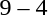<table style="text-align:center">
<tr>
<th width=200></th>
<th width=100></th>
<th width=200></th>
</tr>
<tr>
<td align=right><strong></strong></td>
<td>9 – 4</td>
<td align=left></td>
</tr>
</table>
